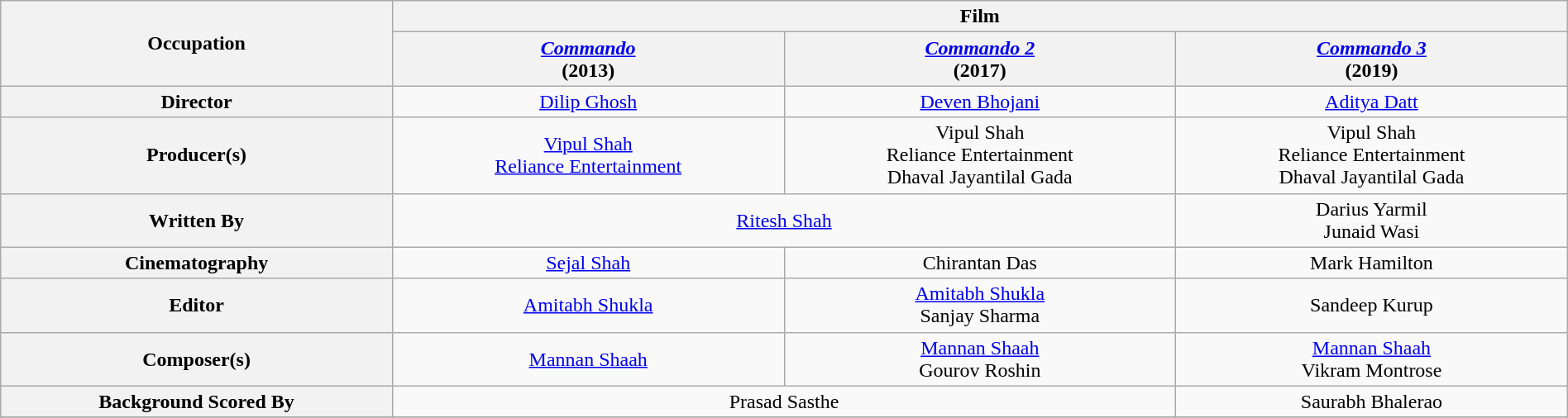<table class="wikitable" style="text-align:center;" width="100%">
<tr>
<th rowspan="2">Occupation</th>
<th colspan="3">Film</th>
</tr>
<tr>
<th style="width:25%;"><em><a href='#'>Commando</a></em> <br>(2013)</th>
<th style="width:25%;"><em><a href='#'>Commando 2</a></em> <br>(2017)</th>
<th style="width:25%;"><em><a href='#'>Commando 3</a></em><br>(2019)</th>
</tr>
<tr>
<th>Director</th>
<td><a href='#'>Dilip Ghosh</a></td>
<td><a href='#'>Deven Bhojani</a></td>
<td><a href='#'>Aditya Datt</a></td>
</tr>
<tr>
<th>Producer(s)</th>
<td><a href='#'>Vipul Shah</a><br> <a href='#'>Reliance Entertainment</a></td>
<td>Vipul Shah <br> Reliance Entertainment <br> Dhaval Jayantilal Gada</td>
<td>Vipul Shah <br> Reliance Entertainment <br> Dhaval Jayantilal Gada</td>
</tr>
<tr>
<th>Written By</th>
<td colspan="2"><a href='#'>Ritesh Shah</a></td>
<td>Darius Yarmil <br> Junaid Wasi</td>
</tr>
<tr>
<th>Cinematography</th>
<td><a href='#'>Sejal Shah</a></td>
<td>Chirantan Das</td>
<td>Mark Hamilton</td>
</tr>
<tr>
<th>Editor</th>
<td><a href='#'>Amitabh Shukla</a></td>
<td><a href='#'>Amitabh Shukla</a> <br>Sanjay Sharma</td>
<td>Sandeep Kurup</td>
</tr>
<tr>
<th>Composer(s)</th>
<td><a href='#'>Mannan Shaah</a></td>
<td><a href='#'>Mannan Shaah</a><br> Gourov Roshin</td>
<td><a href='#'>Mannan Shaah</a><br> Vikram Montrose</td>
</tr>
<tr>
<th>Background Scored By</th>
<td colspan="2">Prasad Sasthe</td>
<td>Saurabh Bhalerao</td>
</tr>
<tr>
</tr>
</table>
